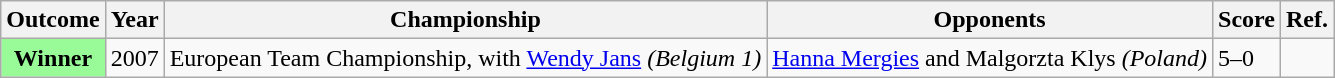<table class="wikitable">
<tr>
<th>Outcome</th>
<th>Year</th>
<th>Championship</th>
<th>Opponents</th>
<th>Score</th>
<th>Ref.</th>
</tr>
<tr>
<th scope="row" style="background:#98FB98">Winner</th>
<td>2007</td>
<td>European Team Championship, with <a href='#'>Wendy Jans</a> <em>(Belgium 1)</em></td>
<td><a href='#'>Hanna Mergies</a> and Malgorzta Klys <em>(Poland)</em></td>
<td>5–0</td>
<td></td>
</tr>
</table>
